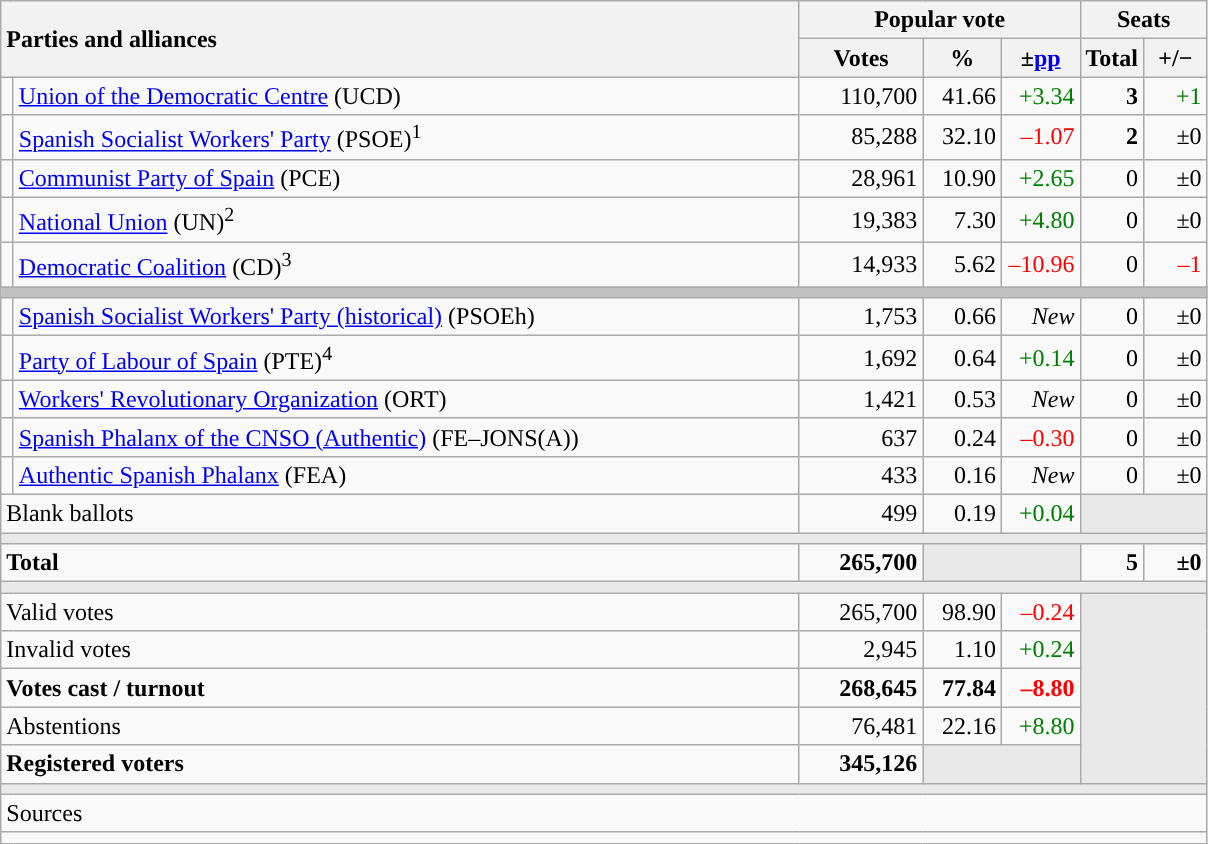<table class="wikitable" style="text-align:right;">
<tr>
<th style="text-align:left;" rowspan="2" colspan="2" width="525">Parties and alliances</th>
<th colspan="3">Popular vote</th>
<th colspan="2">Seats</th>
</tr>
<tr>
<th width="75">Votes</th>
<th width="45">%</th>
<th width="45">±<a href='#'>pp</a></th>
<th width="35">Total</th>
<th width="35">+/−</th>
</tr>
<tr>
<td width="1" style="color:inherit;background:"></td>
<td align="left"><a href='#'>Union of the Democratic Centre</a> (UCD)</td>
<td>110,700</td>
<td>41.66</td>
<td style="color:green;">+3.34</td>
<td><strong>3</strong></td>
<td style="color:green;">+1</td>
</tr>
<tr>
<td style="color:inherit;background:"></td>
<td align="left"><a href='#'>Spanish Socialist Workers' Party</a> (PSOE)<sup>1</sup></td>
<td>85,288</td>
<td>32.10</td>
<td style="color:red;">–1.07</td>
<td><strong>2</strong></td>
<td>±0</td>
</tr>
<tr>
<td style="color:inherit;background:"></td>
<td align="left"><a href='#'>Communist Party of Spain</a> (PCE)</td>
<td>28,961</td>
<td>10.90</td>
<td style="color:green;">+2.65</td>
<td>0</td>
<td>±0</td>
</tr>
<tr>
<td style="color:inherit;background:"></td>
<td align="left"><a href='#'>National Union</a> (UN)<sup>2</sup></td>
<td>19,383</td>
<td>7.30</td>
<td style="color:green;">+4.80</td>
<td>0</td>
<td>±0</td>
</tr>
<tr>
<td style="color:inherit;background:"></td>
<td align="left"><a href='#'>Democratic Coalition</a> (CD)<sup>3</sup></td>
<td>14,933</td>
<td>5.62</td>
<td style="color:red;">–10.96</td>
<td>0</td>
<td style="color:red;">–1</td>
</tr>
<tr>
<td colspan="7" bgcolor="#C0C0C0"></td>
</tr>
<tr>
<td style="color:inherit;background:"></td>
<td align="left"><a href='#'>Spanish Socialist Workers' Party (historical)</a> (PSOEh)</td>
<td>1,753</td>
<td>0.66</td>
<td><em>New</em></td>
<td>0</td>
<td>±0</td>
</tr>
<tr>
<td style="color:inherit;background:"></td>
<td align="left"><a href='#'>Party of Labour of Spain</a> (PTE)<sup>4</sup></td>
<td>1,692</td>
<td>0.64</td>
<td style="color:green;">+0.14</td>
<td>0</td>
<td>±0</td>
</tr>
<tr>
<td style="color:inherit;background:"></td>
<td align="left"><a href='#'>Workers' Revolutionary Organization</a> (ORT)</td>
<td>1,421</td>
<td>0.53</td>
<td><em>New</em></td>
<td>0</td>
<td>±0</td>
</tr>
<tr>
<td style="color:inherit;background:"></td>
<td align="left"><a href='#'>Spanish Phalanx of the CNSO (Authentic)</a> (FE–JONS(A))</td>
<td>637</td>
<td>0.24</td>
<td style="color:red;">–0.30</td>
<td>0</td>
<td>±0</td>
</tr>
<tr>
<td style="color:inherit;background:"></td>
<td align="left"><a href='#'>Authentic Spanish Phalanx</a> (FEA)</td>
<td>433</td>
<td>0.16</td>
<td><em>New</em></td>
<td>0</td>
<td>±0</td>
</tr>
<tr>
<td align="left" colspan="2">Blank ballots</td>
<td>499</td>
<td>0.19</td>
<td style="color:green;">+0.04</td>
<td bgcolor="#E9E9E9" colspan="2"></td>
</tr>
<tr>
<td colspan="7" bgcolor="#E9E9E9"></td>
</tr>
<tr style="font-weight:bold;">
<td align="left" colspan="2">Total</td>
<td>265,700</td>
<td bgcolor="#E9E9E9" colspan="2"></td>
<td>5</td>
<td>±0</td>
</tr>
<tr>
<td colspan="7" bgcolor="#E9E9E9"></td>
</tr>
<tr>
<td align="left" colspan="2">Valid votes</td>
<td>265,700</td>
<td>98.90</td>
<td style="color:red;">–0.24</td>
<td bgcolor="#E9E9E9" colspan="2" rowspan="5"></td>
</tr>
<tr>
<td align="left" colspan="2">Invalid votes</td>
<td>2,945</td>
<td>1.10</td>
<td style="color:green;">+0.24</td>
</tr>
<tr style="font-weight:bold;">
<td align="left" colspan="2">Votes cast / turnout</td>
<td>268,645</td>
<td>77.84</td>
<td style="color:red;">–8.80</td>
</tr>
<tr>
<td align="left" colspan="2">Abstentions</td>
<td>76,481</td>
<td>22.16</td>
<td style="color:green;">+8.80</td>
</tr>
<tr style="font-weight:bold;">
<td align="left" colspan="2">Registered voters</td>
<td>345,126</td>
<td bgcolor="#E9E9E9" colspan="2"></td>
</tr>
<tr>
<td colspan="7" bgcolor="#E9E9E9"></td>
</tr>
<tr>
<td align="left" colspan="7">Sources</td>
</tr>
<tr>
<td colspan="7" style="text-align:left; max-width:790px;"></td>
</tr>
</table>
